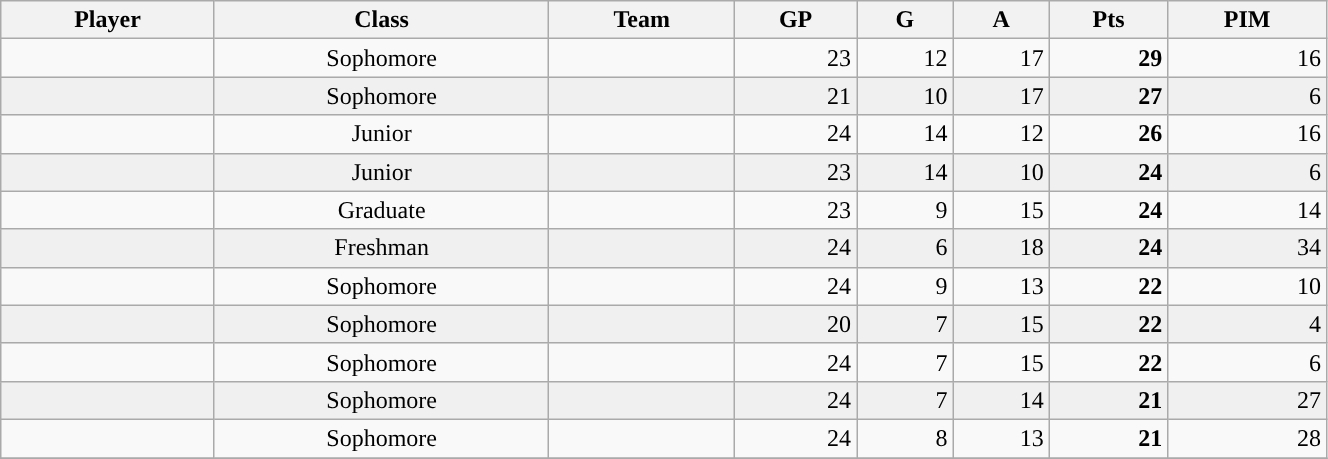<table class="wikitable sortable" style="text-align: center; "width=70%">
<tr>
<th>Player</th>
<th>Class</th>
<th>Team</th>
<th>GP</th>
<th>G</th>
<th>A</th>
<th>Pts</th>
<th>PIM</th>
</tr>
<tr>
<td style="text-align: left"></td>
<td>Sophomore</td>
<td><strong><a href='#'></a></strong></td>
<td style="text-align: right">23</td>
<td style="text-align: right">12</td>
<td style="text-align: right">17</td>
<td style="text-align: right"><strong>29</strong></td>
<td style="text-align: right">16</td>
</tr>
<tr bgcolor=f0f0f0>
<td style="text-align: left"></td>
<td>Sophomore</td>
<td><strong><a href='#'></a></strong></td>
<td style="text-align: right">21</td>
<td style="text-align: right">10</td>
<td style="text-align: right">17</td>
<td style="text-align: right"><strong>27</strong></td>
<td style="text-align: right">6</td>
</tr>
<tr>
<td style="text-align: left"></td>
<td>Junior</td>
<td><strong><a href='#'></a></strong></td>
<td style="text-align: right">24</td>
<td style="text-align: right">14</td>
<td style="text-align: right">12</td>
<td style="text-align: right"><strong>26</strong></td>
<td style="text-align: right">16</td>
</tr>
<tr bgcolor=f0f0f0>
<td style="text-align: left"></td>
<td>Junior</td>
<td><strong><a href='#'></a></strong></td>
<td style="text-align: right">23</td>
<td style="text-align: right">14</td>
<td style="text-align: right">10</td>
<td style="text-align: right"><strong>24</strong></td>
<td style="text-align: right">6</td>
</tr>
<tr>
<td style="text-align: left"></td>
<td>Graduate</td>
<td><strong><a href='#'></a></strong></td>
<td style="text-align: right">23</td>
<td style="text-align: right">9</td>
<td style="text-align: right">15</td>
<td style="text-align: right"><strong>24</strong></td>
<td style="text-align: right">14</td>
</tr>
<tr bgcolor=f0f0f0>
<td style="text-align: left"></td>
<td>Freshman</td>
<td><strong><a href='#'></a></strong></td>
<td style="text-align: right">24</td>
<td style="text-align: right">6</td>
<td style="text-align: right">18</td>
<td style="text-align: right"><strong>24</strong></td>
<td style="text-align: right">34</td>
</tr>
<tr>
<td style="text-align: left"></td>
<td>Sophomore</td>
<td><strong><a href='#'></a></strong></td>
<td style="text-align: right">24</td>
<td style="text-align: right">9</td>
<td style="text-align: right">13</td>
<td style="text-align: right"><strong>22</strong></td>
<td style="text-align: right">10</td>
</tr>
<tr bgcolor=f0f0f0>
<td style="text-align: left"></td>
<td>Sophomore</td>
<td><strong><a href='#'></a></strong></td>
<td style="text-align: right">20</td>
<td style="text-align: right">7</td>
<td style="text-align: right">15</td>
<td style="text-align: right"><strong>22</strong></td>
<td style="text-align: right">4</td>
</tr>
<tr>
<td style="text-align: left"></td>
<td>Sophomore</td>
<td><strong><a href='#'></a></strong></td>
<td style="text-align: right">24</td>
<td style="text-align: right">7</td>
<td style="text-align: right">15</td>
<td style="text-align: right"><strong>22</strong></td>
<td style="text-align: right">6</td>
</tr>
<tr bgcolor=f0f0f0>
<td style="text-align: left"></td>
<td>Sophomore</td>
<td><strong><a href='#'></a></strong></td>
<td style="text-align: right">24</td>
<td style="text-align: right">7</td>
<td style="text-align: right">14</td>
<td style="text-align: right"><strong>21</strong></td>
<td style="text-align: right">27</td>
</tr>
<tr>
<td style="text-align: left"></td>
<td>Sophomore</td>
<td><strong><a href='#'></a></strong></td>
<td style="text-align: right">24</td>
<td style="text-align: right">8</td>
<td style="text-align: right">13</td>
<td style="text-align: right"><strong>21</strong></td>
<td style="text-align: right">28</td>
</tr>
<tr>
</tr>
</table>
